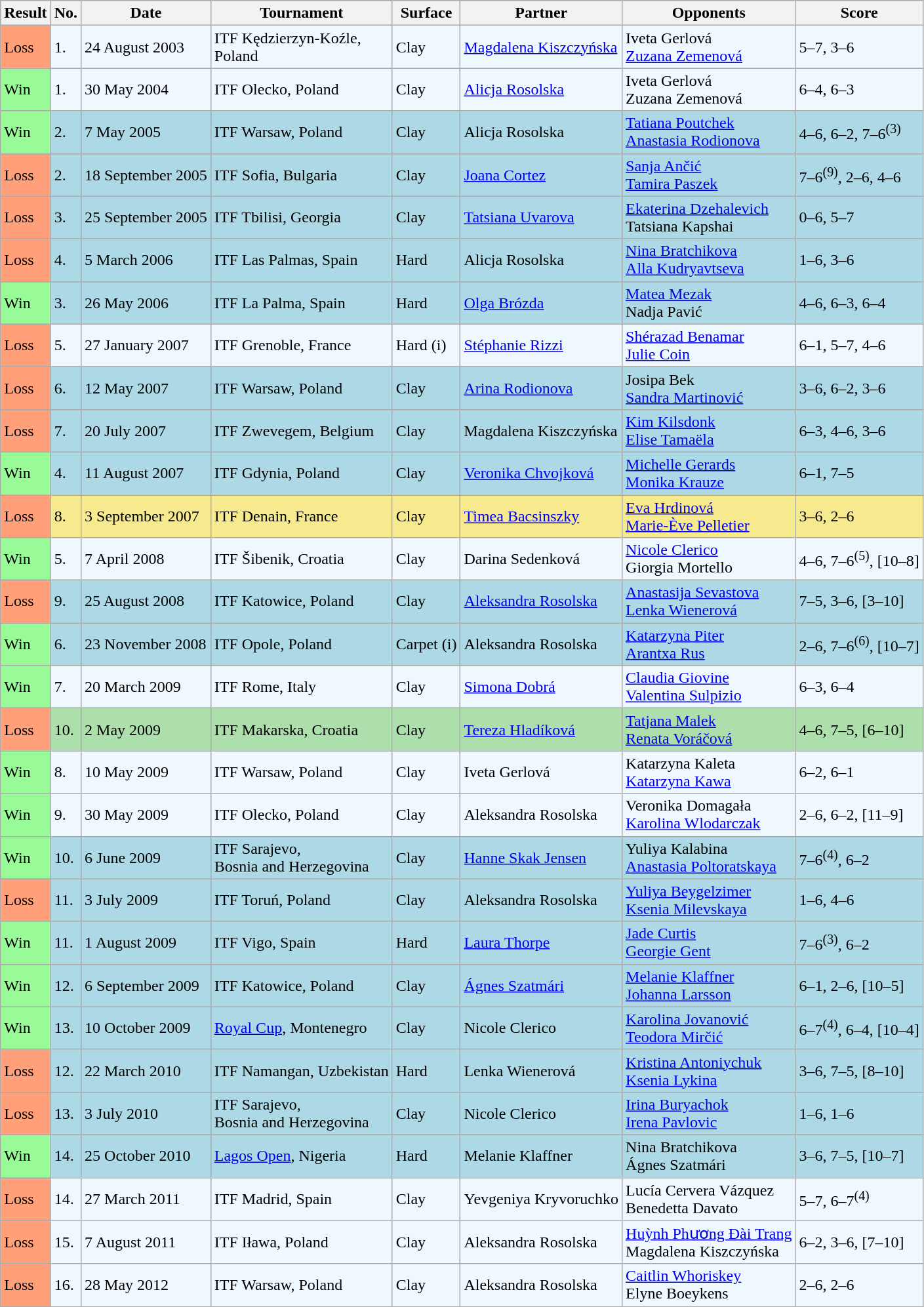<table class= "sortable wikitable">
<tr>
<th>Result</th>
<th>No.</th>
<th>Date</th>
<th>Tournament</th>
<th>Surface</th>
<th>Partner</th>
<th>Opponents</th>
<th class="unsortable">Score</th>
</tr>
<tr style="background:#f0f8ff;">
<td style="background:#ffa07a;">Loss</td>
<td>1.</td>
<td>24 August 2003</td>
<td>ITF Kędzierzyn-Koźle, <br>Poland</td>
<td>Clay</td>
<td> <a href='#'>Magdalena Kiszczyńska</a></td>
<td> Iveta Gerlová <br>  <a href='#'>Zuzana Zemenová</a></td>
<td>5–7, 3–6</td>
</tr>
<tr style="background:#f0f8ff;">
<td style="background:#98fb98;">Win</td>
<td>1.</td>
<td>30 May 2004</td>
<td>ITF Olecko, Poland</td>
<td>Clay</td>
<td> <a href='#'>Alicja Rosolska</a></td>
<td> Iveta Gerlová <br>  Zuzana Zemenová</td>
<td>6–4, 6–3</td>
</tr>
<tr style="background:lightblue;">
<td style="background:#98fb98;">Win</td>
<td>2.</td>
<td>7 May 2005</td>
<td>ITF Warsaw, Poland</td>
<td>Clay</td>
<td> Alicja Rosolska</td>
<td> <a href='#'>Tatiana Poutchek</a> <br>  <a href='#'>Anastasia Rodionova</a></td>
<td>4–6, 6–2, 7–6<sup>(3)</sup></td>
</tr>
<tr style="background:lightblue;">
<td style="background:#ffa07a;">Loss</td>
<td>2.</td>
<td>18 September 2005</td>
<td>ITF Sofia, Bulgaria</td>
<td>Clay</td>
<td> <a href='#'>Joana Cortez</a></td>
<td> <a href='#'>Sanja Ančić</a> <br>  <a href='#'>Tamira Paszek</a></td>
<td>7–6<sup>(9)</sup>, 2–6, 4–6</td>
</tr>
<tr style="background:lightblue;">
<td style="background:#ffa07a;">Loss</td>
<td>3.</td>
<td>25 September 2005</td>
<td>ITF Tbilisi, Georgia</td>
<td>Clay</td>
<td> <a href='#'>Tatsiana Uvarova</a></td>
<td> <a href='#'>Ekaterina Dzehalevich</a> <br>  Tatsiana Kapshai</td>
<td>0–6, 5–7</td>
</tr>
<tr style="background:lightblue;">
<td style="background:#ffa07a;">Loss</td>
<td>4.</td>
<td>5 March 2006</td>
<td>ITF Las Palmas, Spain</td>
<td>Hard</td>
<td> Alicja Rosolska</td>
<td> <a href='#'>Nina Bratchikova</a> <br>  <a href='#'>Alla Kudryavtseva</a></td>
<td>1–6, 3–6</td>
</tr>
<tr style="background:lightblue;">
<td style="background:#98fb98;">Win</td>
<td>3.</td>
<td>26 May 2006</td>
<td>ITF La Palma, Spain</td>
<td>Hard</td>
<td> <a href='#'>Olga Brózda</a></td>
<td> <a href='#'>Matea Mezak</a> <br>  Nadja Pavić</td>
<td>4–6, 6–3, 6–4</td>
</tr>
<tr style="background:#f0f8ff;">
<td style="background:#ffa07a;">Loss</td>
<td>5.</td>
<td>27 January 2007</td>
<td>ITF Grenoble, France</td>
<td>Hard (i)</td>
<td> <a href='#'>Stéphanie Rizzi</a></td>
<td> <a href='#'>Shérazad Benamar</a> <br>  <a href='#'>Julie Coin</a></td>
<td>6–1, 5–7, 4–6</td>
</tr>
<tr style="background:lightblue;">
<td style="background:#ffa07a;">Loss</td>
<td>6.</td>
<td>12 May 2007</td>
<td>ITF Warsaw, Poland</td>
<td>Clay</td>
<td> <a href='#'>Arina Rodionova</a></td>
<td> Josipa Bek <br>  <a href='#'>Sandra Martinović</a></td>
<td>3–6, 6–2, 3–6</td>
</tr>
<tr style="background:lightblue;">
<td style="background:#ffa07a;">Loss</td>
<td>7.</td>
<td>20 July 2007</td>
<td>ITF Zwevegem, Belgium</td>
<td>Clay</td>
<td> Magdalena Kiszczyńska</td>
<td> <a href='#'>Kim Kilsdonk</a> <br>  <a href='#'>Elise Tamaëla</a></td>
<td>6–3, 4–6, 3–6</td>
</tr>
<tr style="background:lightblue;">
<td style="background:#98fb98;">Win</td>
<td>4.</td>
<td>11 August 2007</td>
<td>ITF Gdynia, Poland</td>
<td>Clay</td>
<td> <a href='#'>Veronika Chvojková</a></td>
<td> <a href='#'>Michelle Gerards</a> <br>  <a href='#'>Monika Krauze</a></td>
<td>6–1, 7–5</td>
</tr>
<tr style="background:#f7e98e;">
<td style="background:#ffa07a;">Loss</td>
<td>8.</td>
<td>3 September 2007</td>
<td>ITF Denain, France</td>
<td>Clay</td>
<td> <a href='#'>Timea Bacsinszky</a></td>
<td> <a href='#'>Eva Hrdinová</a> <br>  <a href='#'>Marie-Ève Pelletier</a></td>
<td>3–6, 2–6</td>
</tr>
<tr style="background:#f0f8ff;">
<td style="background:#98fb98;">Win</td>
<td>5.</td>
<td>7 April 2008</td>
<td>ITF Šibenik, Croatia</td>
<td>Clay</td>
<td> Darina Sedenková</td>
<td> <a href='#'>Nicole Clerico</a> <br>  Giorgia Mortello</td>
<td>4–6, 7–6<sup>(5)</sup>, [10–8]</td>
</tr>
<tr style="background:lightblue;">
<td style="background:#ffa07a;">Loss</td>
<td>9.</td>
<td>25 August 2008</td>
<td>ITF Katowice, Poland</td>
<td>Clay</td>
<td> <a href='#'>Aleksandra Rosolska</a></td>
<td> <a href='#'>Anastasija Sevastova</a> <br>  <a href='#'>Lenka Wienerová</a></td>
<td>7–5, 3–6, [3–10]</td>
</tr>
<tr style="background:lightblue;">
<td style="background:#98fb98;">Win</td>
<td>6.</td>
<td>23 November 2008</td>
<td>ITF Opole, Poland</td>
<td>Carpet (i)</td>
<td> Aleksandra Rosolska</td>
<td> <a href='#'>Katarzyna Piter</a> <br>  <a href='#'>Arantxa Rus</a></td>
<td>2–6, 7–6<sup>(6)</sup>, [10–7]</td>
</tr>
<tr style="background:#f0f8ff;">
<td style="background:#98fb98;">Win</td>
<td>7.</td>
<td>20 March 2009</td>
<td>ITF Rome, Italy</td>
<td>Clay</td>
<td> <a href='#'>Simona Dobrá</a></td>
<td> <a href='#'>Claudia Giovine</a> <br>  <a href='#'>Valentina Sulpizio</a></td>
<td>6–3, 6–4</td>
</tr>
<tr style="background:#addfad;">
<td style="background:#ffa07a;">Loss</td>
<td>10.</td>
<td>2 May 2009</td>
<td>ITF Makarska, Croatia</td>
<td>Clay</td>
<td> <a href='#'>Tereza Hladíková</a></td>
<td> <a href='#'>Tatjana Malek</a> <br>  <a href='#'>Renata Voráčová</a></td>
<td>4–6, 7–5, [6–10]</td>
</tr>
<tr style="background:#f0f8ff;">
<td style="background:#98fb98;">Win</td>
<td>8.</td>
<td>10 May 2009</td>
<td>ITF Warsaw, Poland</td>
<td>Clay</td>
<td> Iveta Gerlová</td>
<td> Katarzyna Kaleta <br>  <a href='#'>Katarzyna Kawa</a></td>
<td>6–2, 6–1</td>
</tr>
<tr style="background:#f0f8ff;">
<td style="background:#98fb98;">Win</td>
<td>9.</td>
<td>30 May 2009</td>
<td>ITF Olecko, Poland</td>
<td>Clay</td>
<td> Aleksandra Rosolska</td>
<td> Veronika Domagała <br>  <a href='#'>Karolina Wlodarczak</a></td>
<td>2–6, 6–2, [11–9]</td>
</tr>
<tr style="background:lightblue;">
<td style="background:#98fb98;">Win</td>
<td>10.</td>
<td>6 June 2009</td>
<td>ITF Sarajevo, <br>Bosnia and Herzegovina</td>
<td>Clay</td>
<td> <a href='#'>Hanne Skak Jensen</a></td>
<td> Yuliya Kalabina <br>  <a href='#'>Anastasia Poltoratskaya</a></td>
<td>7–6<sup>(4)</sup>, 6–2</td>
</tr>
<tr style="background:lightblue;">
<td style="background:#ffa07a;">Loss</td>
<td>11.</td>
<td>3 July 2009</td>
<td>ITF Toruń, Poland</td>
<td>Clay</td>
<td> Aleksandra Rosolska</td>
<td> <a href='#'>Yuliya Beygelzimer</a> <br>  <a href='#'>Ksenia Milevskaya</a></td>
<td>1–6, 4–6</td>
</tr>
<tr style="background:lightblue;">
<td style="background:#98fb98;">Win</td>
<td>11.</td>
<td>1 August 2009</td>
<td>ITF Vigo, Spain</td>
<td>Hard</td>
<td> <a href='#'>Laura Thorpe</a></td>
<td> <a href='#'>Jade Curtis</a> <br>  <a href='#'>Georgie Gent</a></td>
<td>7–6<sup>(3)</sup>, 6–2</td>
</tr>
<tr style="background:lightblue;">
<td style="background:#98fb98;">Win</td>
<td>12.</td>
<td>6 September 2009</td>
<td>ITF Katowice, Poland</td>
<td>Clay</td>
<td> <a href='#'>Ágnes Szatmári</a></td>
<td> <a href='#'>Melanie Klaffner</a> <br>  <a href='#'>Johanna Larsson</a></td>
<td>6–1, 2–6, [10–5]</td>
</tr>
<tr style="background:lightblue;">
<td style="background:#98fb98;">Win</td>
<td>13.</td>
<td>10 October 2009</td>
<td><a href='#'>Royal Cup</a>, Montenegro</td>
<td>Clay</td>
<td> Nicole Clerico</td>
<td> <a href='#'>Karolina Jovanović</a> <br>  <a href='#'>Teodora Mirčić</a></td>
<td>6–7<sup>(4)</sup>, 6–4, [10–4]</td>
</tr>
<tr style="background:lightblue;">
<td style="background:#ffa07a;">Loss</td>
<td>12.</td>
<td>22 March 2010</td>
<td>ITF Namangan, Uzbekistan</td>
<td>Hard</td>
<td> Lenka Wienerová</td>
<td> <a href='#'>Kristina Antoniychuk</a> <br>  <a href='#'>Ksenia Lykina</a></td>
<td>3–6, 7–5, [8–10]</td>
</tr>
<tr style="background:lightblue;">
<td style="background:#ffa07a;">Loss</td>
<td>13.</td>
<td>3 July 2010</td>
<td>ITF Sarajevo, <br>Bosnia and Herzegovina</td>
<td>Clay</td>
<td> Nicole Clerico</td>
<td> <a href='#'>Irina Buryachok</a> <br>  <a href='#'>Irena Pavlovic</a></td>
<td>1–6, 1–6</td>
</tr>
<tr style="background:lightblue;">
<td style="background:#98fb98;">Win</td>
<td>14.</td>
<td>25 October 2010</td>
<td><a href='#'>Lagos Open</a>, Nigeria</td>
<td>Hard</td>
<td> Melanie Klaffner</td>
<td> Nina Bratchikova <br>  Ágnes Szatmári</td>
<td>3–6, 7–5, [10–7]</td>
</tr>
<tr style="background:#f0f8ff;">
<td style="background:#ffa07a;">Loss</td>
<td>14.</td>
<td>27 March 2011</td>
<td>ITF Madrid, Spain</td>
<td>Clay</td>
<td> Yevgeniya Kryvoruchko</td>
<td> Lucía Cervera Vázquez <br>  Benedetta Davato</td>
<td>5–7, 6–7<sup>(4)</sup></td>
</tr>
<tr style="background:#f0f8ff;">
<td style="background:#ffa07a;">Loss</td>
<td>15.</td>
<td>7 August 2011</td>
<td>ITF Iława, Poland</td>
<td>Clay</td>
<td> Aleksandra Rosolska</td>
<td> <a href='#'>Huỳnh Phương Đài Trang</a> <br>  Magdalena Kiszczyńska</td>
<td>6–2, 3–6, [7–10]</td>
</tr>
<tr style="background:#f0f8ff;">
<td style="background:#ffa07a;">Loss</td>
<td>16.</td>
<td>28 May 2012</td>
<td>ITF Warsaw, Poland</td>
<td>Clay</td>
<td> Aleksandra Rosolska</td>
<td> <a href='#'>Caitlin Whoriskey</a> <br>  Elyne Boeykens</td>
<td>2–6, 2–6</td>
</tr>
</table>
